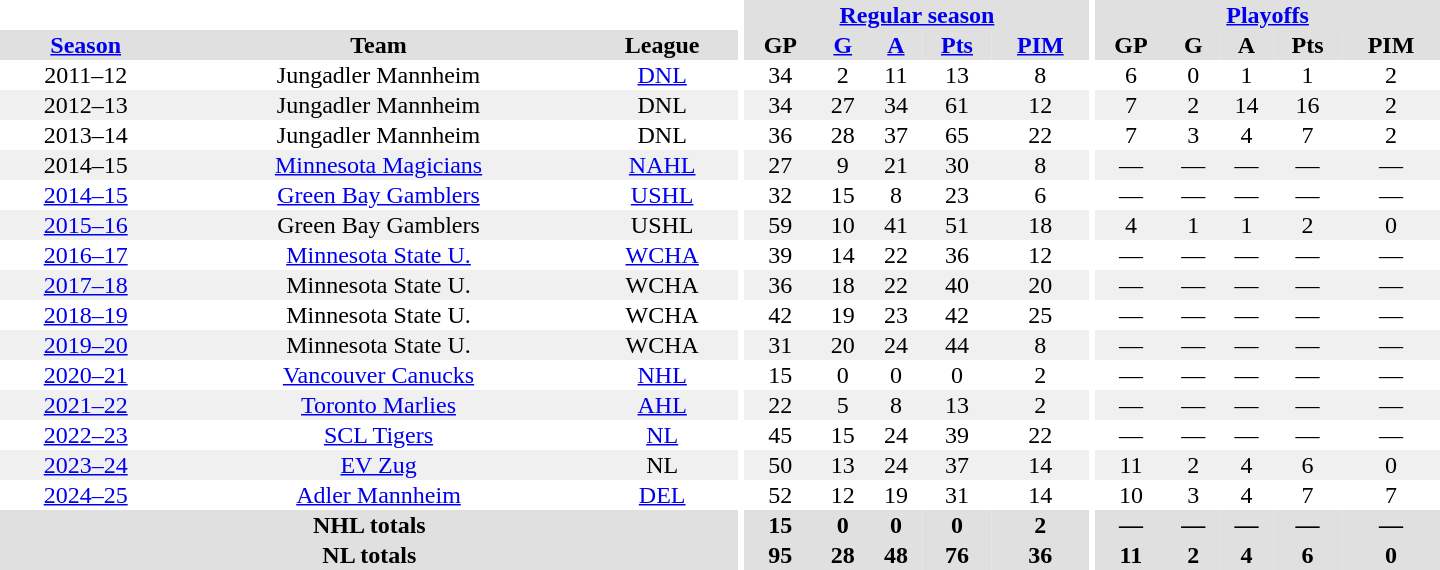<table border="0" cellpadding="1" cellspacing="0" style="text-align:center; width:60em">
<tr bgcolor="#e0e0e0">
<th colspan="3" bgcolor="#ffffff"></th>
<th rowspan="100" bgcolor="#ffffff"></th>
<th colspan="5"><a href='#'>Regular season</a></th>
<th rowspan="100" bgcolor="#ffffff"></th>
<th colspan="5"><a href='#'>Playoffs</a></th>
</tr>
<tr bgcolor="#e0e0e0">
<th><a href='#'>Season</a></th>
<th>Team</th>
<th>League</th>
<th>GP</th>
<th><a href='#'>G</a></th>
<th><a href='#'>A</a></th>
<th><a href='#'>Pts</a></th>
<th><a href='#'>PIM</a></th>
<th>GP</th>
<th>G</th>
<th>A</th>
<th>Pts</th>
<th>PIM</th>
</tr>
<tr>
<td>2011–12</td>
<td>Jungadler Mannheim</td>
<td><a href='#'>DNL</a></td>
<td>34</td>
<td>2</td>
<td>11</td>
<td>13</td>
<td>8</td>
<td>6</td>
<td>0</td>
<td>1</td>
<td>1</td>
<td>2</td>
</tr>
<tr bgcolor="#f0f0f0">
<td>2012–13</td>
<td>Jungadler Mannheim</td>
<td>DNL</td>
<td>34</td>
<td>27</td>
<td>34</td>
<td>61</td>
<td>12</td>
<td>7</td>
<td>2</td>
<td>14</td>
<td>16</td>
<td>2</td>
</tr>
<tr>
<td>2013–14</td>
<td>Jungadler Mannheim</td>
<td>DNL</td>
<td>36</td>
<td>28</td>
<td>37</td>
<td>65</td>
<td>22</td>
<td>7</td>
<td>3</td>
<td>4</td>
<td>7</td>
<td>2</td>
</tr>
<tr bgcolor="#f0f0f0">
<td>2014–15</td>
<td><a href='#'>Minnesota Magicians</a></td>
<td><a href='#'>NAHL</a></td>
<td>27</td>
<td>9</td>
<td>21</td>
<td>30</td>
<td>8</td>
<td>—</td>
<td>—</td>
<td>—</td>
<td>—</td>
<td>—</td>
</tr>
<tr>
<td><a href='#'>2014–15</a></td>
<td><a href='#'>Green Bay Gamblers</a></td>
<td><a href='#'>USHL</a></td>
<td>32</td>
<td>15</td>
<td>8</td>
<td>23</td>
<td>6</td>
<td>—</td>
<td>—</td>
<td>—</td>
<td>—</td>
<td>—</td>
</tr>
<tr bgcolor="#f0f0f0">
<td><a href='#'>2015–16</a></td>
<td>Green Bay Gamblers</td>
<td>USHL</td>
<td>59</td>
<td>10</td>
<td>41</td>
<td>51</td>
<td>18</td>
<td>4</td>
<td>1</td>
<td>1</td>
<td>2</td>
<td>0</td>
</tr>
<tr>
<td><a href='#'>2016–17</a></td>
<td><a href='#'>Minnesota State U.</a></td>
<td><a href='#'>WCHA</a></td>
<td>39</td>
<td>14</td>
<td>22</td>
<td>36</td>
<td>12</td>
<td>—</td>
<td>—</td>
<td>—</td>
<td>—</td>
<td>—</td>
</tr>
<tr bgcolor="#f0f0f0">
<td><a href='#'>2017–18</a></td>
<td>Minnesota State U.</td>
<td>WCHA</td>
<td>36</td>
<td>18</td>
<td>22</td>
<td>40</td>
<td>20</td>
<td>—</td>
<td>—</td>
<td>—</td>
<td>—</td>
<td>—</td>
</tr>
<tr>
<td><a href='#'>2018–19</a></td>
<td>Minnesota State U.</td>
<td>WCHA</td>
<td>42</td>
<td>19</td>
<td>23</td>
<td>42</td>
<td>25</td>
<td>—</td>
<td>—</td>
<td>—</td>
<td>—</td>
<td>—</td>
</tr>
<tr bgcolor="#f0f0f0">
<td><a href='#'>2019–20</a></td>
<td>Minnesota State U.</td>
<td>WCHA</td>
<td>31</td>
<td>20</td>
<td>24</td>
<td>44</td>
<td>8</td>
<td>—</td>
<td>—</td>
<td>—</td>
<td>—</td>
<td>—</td>
</tr>
<tr>
<td><a href='#'>2020–21</a></td>
<td><a href='#'>Vancouver Canucks</a></td>
<td><a href='#'>NHL</a></td>
<td>15</td>
<td>0</td>
<td>0</td>
<td>0</td>
<td>2</td>
<td>—</td>
<td>—</td>
<td>—</td>
<td>—</td>
<td>—</td>
</tr>
<tr bgcolor="#f0f0f0">
<td><a href='#'>2021–22</a></td>
<td><a href='#'>Toronto Marlies</a></td>
<td><a href='#'>AHL</a></td>
<td>22</td>
<td>5</td>
<td>8</td>
<td>13</td>
<td>2</td>
<td>—</td>
<td>—</td>
<td>—</td>
<td>—</td>
<td>—</td>
</tr>
<tr>
<td><a href='#'>2022–23</a></td>
<td><a href='#'>SCL Tigers</a></td>
<td><a href='#'>NL</a></td>
<td>45</td>
<td>15</td>
<td>24</td>
<td>39</td>
<td>22</td>
<td>—</td>
<td>—</td>
<td>—</td>
<td>—</td>
<td>—</td>
</tr>
<tr bgcolor="#f0f0f0">
<td><a href='#'>2023–24</a></td>
<td><a href='#'>EV Zug</a></td>
<td>NL</td>
<td>50</td>
<td>13</td>
<td>24</td>
<td>37</td>
<td>14</td>
<td>11</td>
<td>2</td>
<td>4</td>
<td>6</td>
<td>0</td>
</tr>
<tr>
<td><a href='#'>2024–25</a></td>
<td><a href='#'>Adler Mannheim</a></td>
<td><a href='#'>DEL</a></td>
<td>52</td>
<td>12</td>
<td>19</td>
<td>31</td>
<td>14</td>
<td>10</td>
<td>3</td>
<td>4</td>
<td>7</td>
<td>7</td>
</tr>
<tr bgcolor="#e0e0e0">
<th colspan="3">NHL totals</th>
<th>15</th>
<th>0</th>
<th>0</th>
<th>0</th>
<th>2</th>
<th>—</th>
<th>—</th>
<th>—</th>
<th>—</th>
<th>—</th>
</tr>
<tr bgcolor="#e0e0e0">
<th colspan="3">NL totals</th>
<th>95</th>
<th>28</th>
<th>48</th>
<th>76</th>
<th>36</th>
<th>11</th>
<th>2</th>
<th>4</th>
<th>6</th>
<th>0</th>
</tr>
</table>
